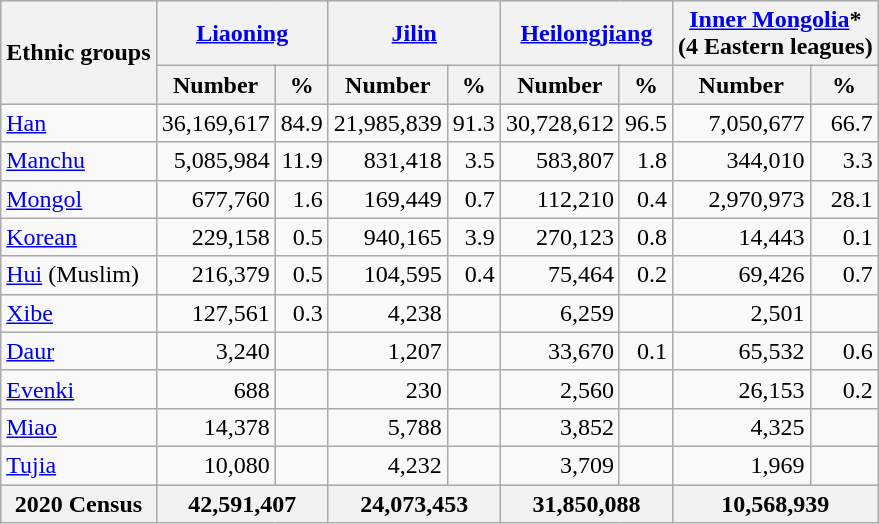<table class="wikitable" style="text-align: right;">
<tr bgcolor="#e0e0e0">
<th rowspan="2">Ethnic groups</th>
<th colspan="2"><a href='#'>Liaoning</a></th>
<th colspan="2"><a href='#'>Jilin</a></th>
<th colspan="2"><a href='#'>Heilongjiang</a></th>
<th colspan="2"><a href='#'>Inner Mongolia</a>*<br>(4 Eastern leagues)</th>
</tr>
<tr bgcolor="#e0e0e0">
<th>Number</th>
<th>%</th>
<th>Number</th>
<th>%</th>
<th>Number</th>
<th>%</th>
<th>Number</th>
<th>%</th>
</tr>
<tr ---->
<td align="left"><a href='#'>Han</a></td>
<td>36,169,617</td>
<td>84.9</td>
<td>21,985,839</td>
<td>91.3</td>
<td>30,728,612</td>
<td>96.5</td>
<td>7,050,677</td>
<td>66.7</td>
</tr>
<tr ---->
<td align="left"><a href='#'>Manchu</a></td>
<td>5,085,984</td>
<td>11.9</td>
<td>831,418</td>
<td>3.5</td>
<td>583,807</td>
<td>1.8</td>
<td>344,010</td>
<td>3.3</td>
</tr>
<tr ---->
<td align="left"><a href='#'>Mongol</a></td>
<td>677,760</td>
<td>1.6</td>
<td>169,449</td>
<td>0.7</td>
<td>112,210</td>
<td>0.4</td>
<td>2,970,973</td>
<td>28.1</td>
</tr>
<tr ---->
<td align="left"><a href='#'>Korean</a></td>
<td>229,158</td>
<td>0.5</td>
<td>940,165</td>
<td>3.9</td>
<td>270,123</td>
<td>0.8</td>
<td>14,443</td>
<td>0.1</td>
</tr>
<tr ---->
<td align="left"><a href='#'>Hui</a> (Muslim)</td>
<td>216,379</td>
<td>0.5</td>
<td>104,595</td>
<td>0.4</td>
<td>75,464</td>
<td>0.2</td>
<td>69,426</td>
<td>0.7</td>
</tr>
<tr ---->
<td align="left"><a href='#'>Xibe</a></td>
<td>127,561</td>
<td>0.3</td>
<td>4,238</td>
<td></td>
<td>6,259</td>
<td></td>
<td>2,501</td>
<td></td>
</tr>
<tr ---->
<td align="left"><a href='#'>Daur</a></td>
<td>3,240</td>
<td></td>
<td>1,207</td>
<td></td>
<td>33,670</td>
<td>0.1</td>
<td>65,532</td>
<td>0.6</td>
</tr>
<tr ---->
<td align="left"><a href='#'>Evenki</a></td>
<td>688</td>
<td></td>
<td>230</td>
<td></td>
<td>2,560</td>
<td></td>
<td>26,153</td>
<td>0.2</td>
</tr>
<tr ---->
<td align="left"><a href='#'>Miao</a></td>
<td>14,378</td>
<td></td>
<td>5,788</td>
<td></td>
<td>3,852</td>
<td></td>
<td>4,325</td>
<td></td>
</tr>
<tr ---->
<td align="left"><a href='#'>Tujia</a></td>
<td>10,080</td>
<td></td>
<td>4,232</td>
<td></td>
<td>3,709</td>
<td></td>
<td>1,969</td>
<td></td>
</tr>
<tr bgcolor="#e0e0e0">
<th align="left">2020 Census</th>
<th colspan="2">42,591,407</th>
<th colspan="2">24,073,453</th>
<th colspan="2">31,850,088</th>
<th colspan="2">10,568,939</th>
</tr>
</table>
